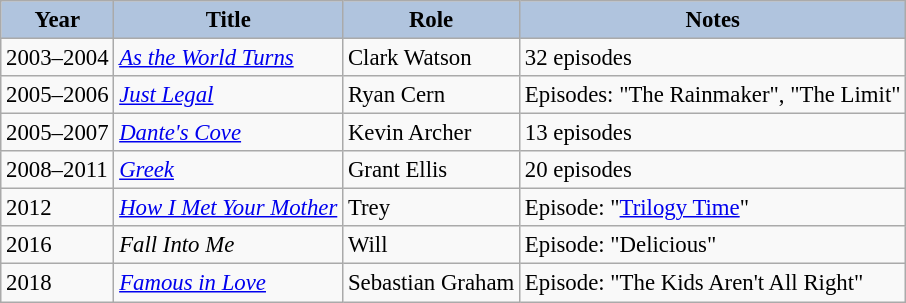<table class="wikitable" style="font-size: 95%;">
<tr>
<th style="background:#B0C4DE;">Year</th>
<th style="background:#B0C4DE;">Title</th>
<th style="background:#B0C4DE;">Role</th>
<th style="background:#B0C4DE;">Notes</th>
</tr>
<tr>
<td>2003–2004</td>
<td><em><a href='#'>As the World Turns</a></em></td>
<td>Clark Watson</td>
<td>32 episodes</td>
</tr>
<tr>
<td>2005–2006</td>
<td><em><a href='#'>Just Legal</a></em></td>
<td>Ryan Cern</td>
<td>Episodes: "The Rainmaker", "The Limit"</td>
</tr>
<tr>
<td>2005–2007</td>
<td><em><a href='#'>Dante's Cove</a></em></td>
<td>Kevin Archer</td>
<td>13 episodes</td>
</tr>
<tr>
<td>2008–2011</td>
<td><em><a href='#'>Greek</a></em></td>
<td>Grant Ellis</td>
<td>20 episodes</td>
</tr>
<tr>
<td>2012</td>
<td><em><a href='#'>How I Met Your Mother</a></em></td>
<td>Trey</td>
<td>Episode: "<a href='#'>Trilogy Time</a>"</td>
</tr>
<tr>
<td>2016</td>
<td><em>Fall Into Me</em></td>
<td>Will</td>
<td>Episode: "Delicious"</td>
</tr>
<tr>
<td>2018</td>
<td><em><a href='#'>Famous in Love</a></em></td>
<td>Sebastian Graham</td>
<td>Episode: "The Kids Aren't All Right"</td>
</tr>
</table>
